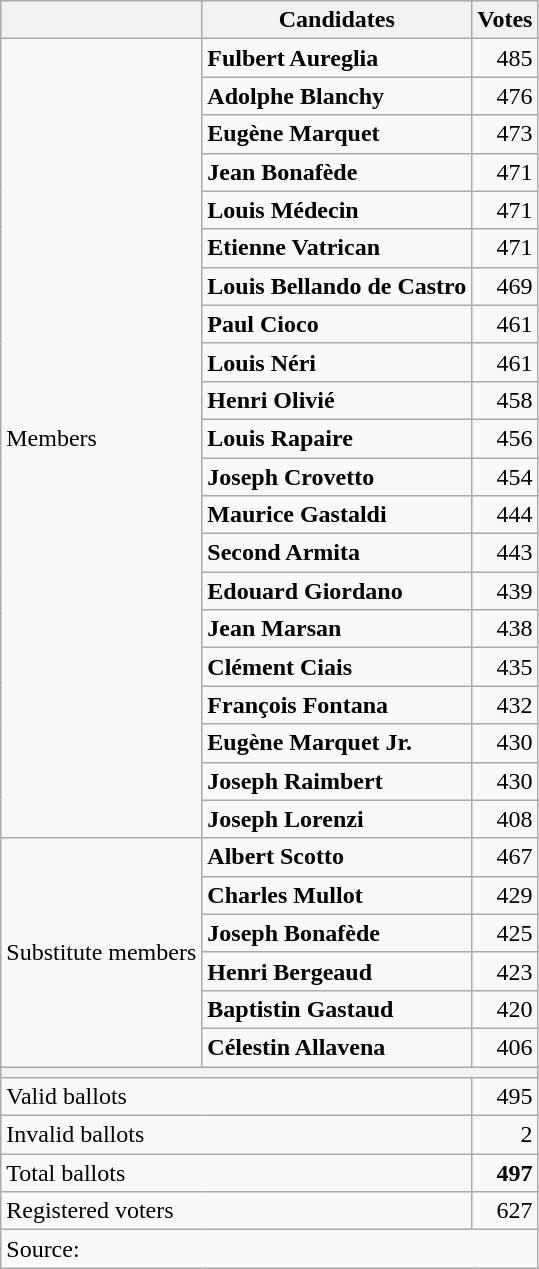<table class="wikitable" style="text-align:right">
<tr>
<th></th>
<th>Candidates</th>
<th>Votes</th>
</tr>
<tr>
<td rowspan=21 align=left>Members</td>
<td align=left><strong>Fulbert Aureglia</strong></td>
<td>485</td>
</tr>
<tr>
<td align=left><strong>Adolphe Blanchy</strong></td>
<td>476</td>
</tr>
<tr>
<td align=left><strong>Eugène Marquet</strong></td>
<td>473</td>
</tr>
<tr>
<td align=left><strong>Jean Bonafède</strong></td>
<td>471</td>
</tr>
<tr>
<td align=left><strong>Louis Médecin</strong></td>
<td>471</td>
</tr>
<tr>
<td align=left><strong>Etienne Vatrican</strong></td>
<td>471</td>
</tr>
<tr>
<td align=left><strong>Louis Bellando de Castro</strong></td>
<td>469</td>
</tr>
<tr>
<td align=left><strong>Paul Cioco</strong></td>
<td>461</td>
</tr>
<tr>
<td align=left><strong>Louis Néri</strong></td>
<td>461</td>
</tr>
<tr>
<td align=left><strong>Henri Olivié</strong></td>
<td>458</td>
</tr>
<tr>
<td align=left><strong>Louis Rapaire</strong></td>
<td>456</td>
</tr>
<tr>
<td align=left><strong>Joseph Crovetto</strong></td>
<td>454</td>
</tr>
<tr>
<td align=left><strong>Maurice Gastaldi</strong></td>
<td>444</td>
</tr>
<tr>
<td align=left><strong>Second Armita</strong></td>
<td>443</td>
</tr>
<tr>
<td align=left><strong>Edouard Giordano</strong></td>
<td>439</td>
</tr>
<tr>
<td align=left><strong>Jean Marsan</strong></td>
<td>438</td>
</tr>
<tr>
<td align=left><strong>Clément Ciais</strong></td>
<td>435</td>
</tr>
<tr>
<td align=left><strong>François Fontana</strong></td>
<td>432</td>
</tr>
<tr>
<td align=left><strong>Eugène Marquet Jr.</strong></td>
<td>430</td>
</tr>
<tr>
<td align=left><strong>Joseph Raimbert</strong></td>
<td>430</td>
</tr>
<tr>
<td align=left><strong>Joseph Lorenzi</strong></td>
<td>408</td>
</tr>
<tr>
<td rowspan=6 align=left>Substitute members</td>
<td align=left><strong>Albert Scotto</strong></td>
<td>467</td>
</tr>
<tr>
<td align=left><strong>Charles Mullot</strong></td>
<td>429</td>
</tr>
<tr>
<td align=left><strong>Joseph Bonafède</strong></td>
<td>425</td>
</tr>
<tr>
<td align=left><strong>Henri Bergeaud</strong></td>
<td>423</td>
</tr>
<tr>
<td align=left><strong>Baptistin Gastaud</strong></td>
<td>420</td>
</tr>
<tr>
<td align=left><strong>Célestin Allavena</strong></td>
<td>406</td>
</tr>
<tr>
<th colspan=3></th>
</tr>
<tr>
<td colspan=2 align=left>Valid ballots</td>
<td>495</td>
</tr>
<tr>
<td colspan=2 align=left>Invalid ballots</td>
<td>2</td>
</tr>
<tr>
<td colspan=2 align=left>Total ballots</td>
<td><strong>497</strong></td>
</tr>
<tr>
<td colspan=2 align=left>Registered voters</td>
<td>627</td>
</tr>
<tr>
<td colspan=3 align=left>Source:</td>
</tr>
</table>
